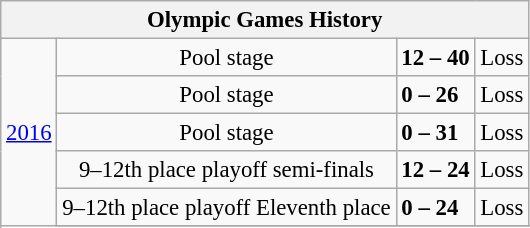<table class="wikitable" style="text-align: center;font-size:95%;">
<tr>
<th colspan=4>Olympic Games History</th>
</tr>
<tr>
<td rowspan=6><a href='#'>2016</a></td>
<td>Pool stage</td>
<td align="left"> <strong>12 – 40</strong> </td>
<td>Loss</td>
</tr>
<tr>
<td>Pool stage</td>
<td align="left"> <strong>0 – 26</strong> </td>
<td>Loss</td>
</tr>
<tr>
<td>Pool stage</td>
<td align="left"> <strong>0 – 31</strong> </td>
<td>Loss</td>
</tr>
<tr>
<td>9–12th place playoff semi-finals</td>
<td align="left"> <strong>12 – 24</strong> </td>
<td>Loss</td>
</tr>
<tr>
<td>9–12th place playoff Eleventh place</td>
<td align="left"> <strong>0 – 24</strong> </td>
<td>Loss</td>
</tr>
<tr>
</tr>
</table>
